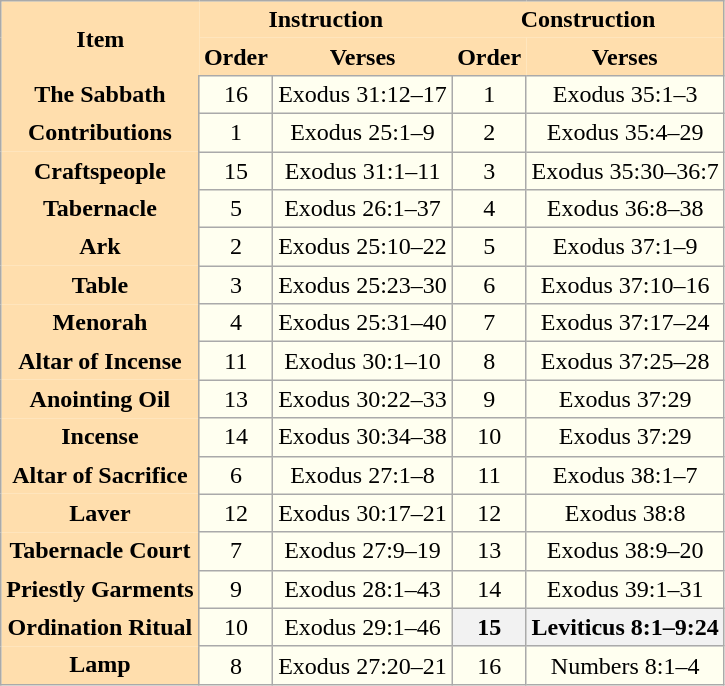<table class="wikitable" style="text-align:center; background:Ivory;">
<tr>
<th style="border:1px white; background:Navajowhite;" rowspan=2>Item</th>
<th style="border:1px white; background:Navajowhite;" colspan=2>Instruction</th>
<th style="border:1px white; background:Navajowhite;" colspan=2>Construction</th>
</tr>
<tr>
<th style="border:1px white; background:Navajowhite;">Order</th>
<th style="border:1px white; background:Navajowhite;">Verses</th>
<th style="border:1px white; background:Navajowhite;">Order</th>
<th style="border:1px white; background:Navajowhite;">Verses</th>
</tr>
<tr>
<th style="border:1px white; background:Navajowhite;">The Sabbath</th>
<td>16</td>
<td>Exodus 31:12–17</td>
<td>1</td>
<td>Exodus 35:1–3</td>
</tr>
<tr>
<th style="border:1px white; background:Navajowhite;">Contributions</th>
<td>1</td>
<td>Exodus 25:1–9</td>
<td>2</td>
<td>Exodus 35:4–29</td>
</tr>
<tr>
<th style="border:1px white; background:Navajowhite;">Craftspeople</th>
<td>15</td>
<td>Exodus 31:1–11</td>
<td>3</td>
<td>Exodus 35:30–36:7</td>
</tr>
<tr>
<th style="border:1px white; background:Navajowhite;">Tabernacle</th>
<td>5</td>
<td>Exodus 26:1–37</td>
<td>4</td>
<td>Exodus 36:8–38</td>
</tr>
<tr>
<th style="border:1px white; background:Navajowhite;">Ark</th>
<td>2</td>
<td>Exodus 25:10–22</td>
<td>5</td>
<td>Exodus 37:1–9</td>
</tr>
<tr>
<th style="border:1px white; background:Navajowhite;">Table</th>
<td>3</td>
<td>Exodus 25:23–30</td>
<td>6</td>
<td>Exodus 37:10–16</td>
</tr>
<tr>
<th style="border:1px white; background:Navajowhite;">Menorah</th>
<td>4</td>
<td>Exodus 25:31–40</td>
<td>7</td>
<td>Exodus 37:17–24</td>
</tr>
<tr>
<th style="border:1px white; background:Navajowhite;">Altar of Incense</th>
<td>11</td>
<td>Exodus 30:1–10</td>
<td>8</td>
<td>Exodus 37:25–28</td>
</tr>
<tr>
<th style="border:1px white; background:Navajowhite;">Anointing Oil</th>
<td>13</td>
<td>Exodus 30:22–33</td>
<td>9</td>
<td>Exodus 37:29</td>
</tr>
<tr>
<th style="border:1px white; background:Navajowhite;">Incense</th>
<td>14</td>
<td>Exodus 30:34–38</td>
<td>10</td>
<td>Exodus 37:29</td>
</tr>
<tr>
<th style="border:1px white; background:Navajowhite;">Altar of Sacrifice</th>
<td>6</td>
<td>Exodus 27:1–8</td>
<td>11</td>
<td>Exodus 38:1–7</td>
</tr>
<tr>
<th style="border:1px white; background:Navajowhite;">Laver</th>
<td>12</td>
<td>Exodus 30:17–21</td>
<td>12</td>
<td>Exodus 38:8</td>
</tr>
<tr>
<th style="border:1px white; background:Navajowhite;">Tabernacle Court</th>
<td>7</td>
<td>Exodus 27:9–19</td>
<td>13</td>
<td>Exodus 38:9–20</td>
</tr>
<tr>
<th style="border:1px white; background:Navajowhite;">Priestly Garments</th>
<td>9</td>
<td>Exodus 28:1–43</td>
<td>14</td>
<td>Exodus 39:1–31</td>
</tr>
<tr>
<th style="border:1px white; background:Navajowhite;">Ordination Ritual</th>
<td>10</td>
<td>Exodus 29:1–46</td>
<th>15</th>
<th>Leviticus 8:1–9:24</th>
</tr>
<tr>
<th style="border:1px white; background:Navajowhite;">Lamp</th>
<td>8</td>
<td>Exodus 27:20–21</td>
<td>16</td>
<td>Numbers 8:1–4</td>
</tr>
</table>
